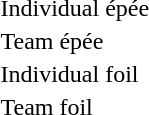<table>
<tr>
<td rowspan=2>Individual épée</td>
<td rowspan=2></td>
<td rowspan=2></td>
<td></td>
</tr>
<tr>
<td></td>
</tr>
<tr>
<td>Team épée</td>
<td></td>
<td></td>
<td></td>
</tr>
<tr>
<td rowspan=2>Individual foil</td>
<td rowspan=2></td>
<td rowspan=2></td>
<td></td>
</tr>
<tr>
<td></td>
</tr>
<tr>
<td>Team foil</td>
<td></td>
<td></td>
<td></td>
</tr>
</table>
